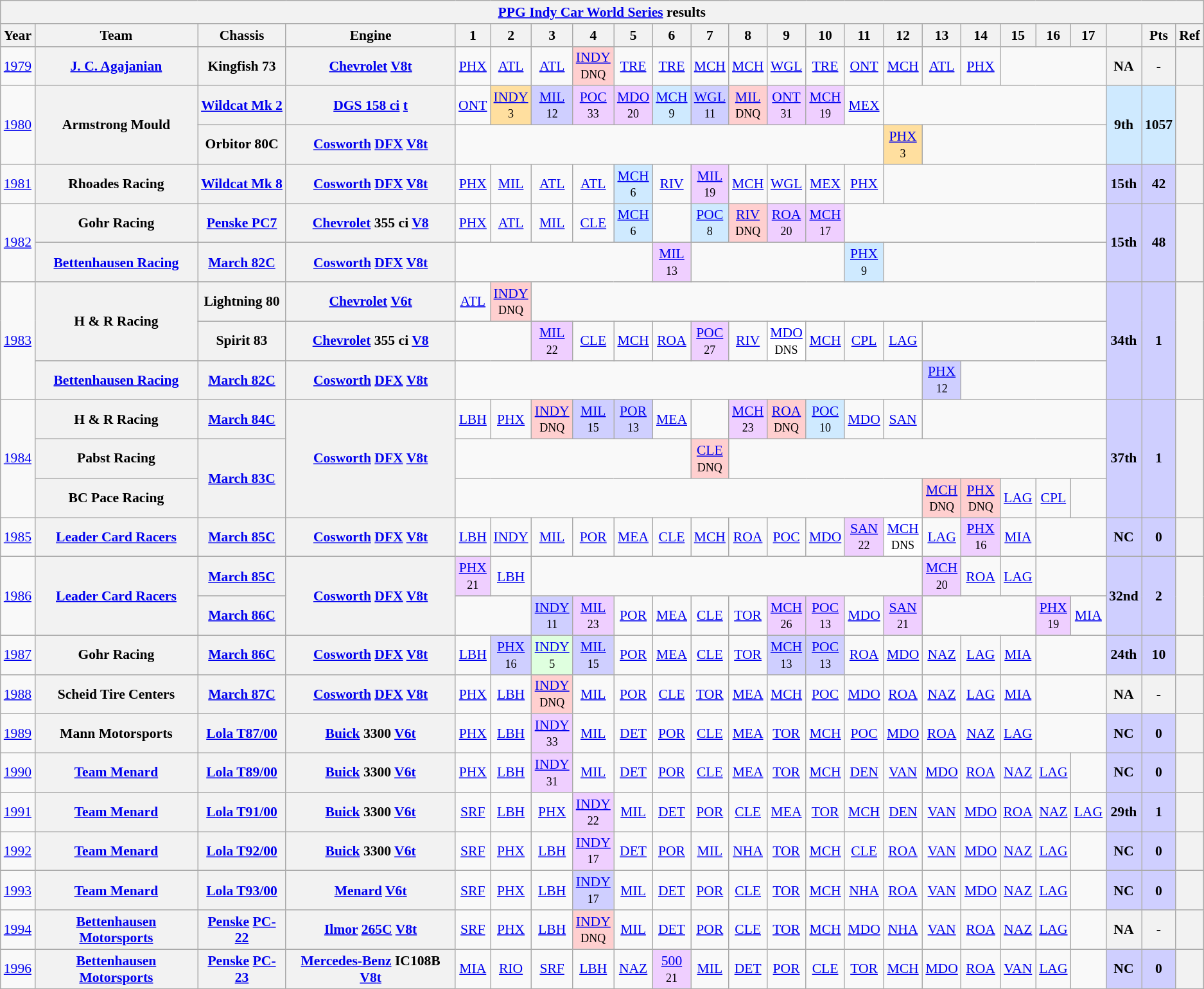<table class="wikitable" style="text-align:center; font-size:90%">
<tr>
<th colspan=34><a href='#'>PPG Indy Car World Series</a> results</th>
</tr>
<tr>
<th>Year</th>
<th>Team</th>
<th>Chassis</th>
<th>Engine</th>
<th>1</th>
<th>2</th>
<th>3</th>
<th>4</th>
<th>5</th>
<th>6</th>
<th>7</th>
<th>8</th>
<th>9</th>
<th>10</th>
<th>11</th>
<th>12</th>
<th>13</th>
<th>14</th>
<th>15</th>
<th>16</th>
<th>17</th>
<th></th>
<th>Pts</th>
<th>Ref</th>
</tr>
<tr>
<td><a href='#'>1979</a></td>
<th><a href='#'>J. C. Agajanian</a></th>
<th>Kingfish 73</th>
<th><a href='#'>Chevrolet</a> <a href='#'>V8</a><a href='#'>t</a></th>
<td><a href='#'>PHX</a></td>
<td><a href='#'>ATL</a></td>
<td><a href='#'>ATL</a></td>
<td style="background:#FFCFCF;"><a href='#'>INDY</a><br><small>DNQ</small></td>
<td><a href='#'>TRE</a></td>
<td><a href='#'>TRE</a></td>
<td><a href='#'>MCH</a></td>
<td><a href='#'>MCH</a></td>
<td><a href='#'>WGL</a></td>
<td><a href='#'>TRE</a></td>
<td><a href='#'>ONT</a></td>
<td><a href='#'>MCH</a></td>
<td><a href='#'>ATL</a></td>
<td><a href='#'>PHX</a></td>
<td colspan=3></td>
<th>NA</th>
<th>-</th>
<th></th>
</tr>
<tr>
<td rowspan=2><a href='#'>1980</a></td>
<th rowspan=2>Armstrong Mould</th>
<th><a href='#'>Wildcat Mk 2</a></th>
<th><a href='#'>DGS 158 ci</a> <a href='#'>t</a></th>
<td><a href='#'>ONT</a></td>
<td style="background:#FFDF9F;"><a href='#'>INDY</a><br><small>3</small></td>
<td style="background:#CFCFFF;"><a href='#'>MIL</a><br><small>12</small></td>
<td style="background:#EFCFFF;"><a href='#'>POC</a><br><small>33</small></td>
<td style="background:#EFCFFF;"><a href='#'>MDO</a><br><small>20</small></td>
<td style="background:#CFEAFF;"><a href='#'>MCH</a><br><small>9</small></td>
<td style="background:#CFCFFF;"><a href='#'>WGL</a><br><small>11</small></td>
<td style="background:#FFCFCF;"><a href='#'>MIL</a><br><small>DNQ</small></td>
<td style="background:#EFCFFF;"><a href='#'>ONT</a><br><small>31</small></td>
<td style="background:#EFCFFF;"><a href='#'>MCH</a><br><small>19</small></td>
<td><a href='#'>MEX</a></td>
<td colspan=6></td>
<th rowspan=2 style="background:#CFEAFF;">9th</th>
<th rowspan=2 style="background:#CFEAFF;">1057</th>
<th rowspan=2></th>
</tr>
<tr>
<th>Orbitor 80C</th>
<th><a href='#'>Cosworth</a> <a href='#'>DFX</a> <a href='#'>V8</a><a href='#'>t</a></th>
<td colspan=11></td>
<td style="background:#FFDF9F;"><a href='#'>PHX</a><br><small>3</small></td>
<td colspan=5></td>
</tr>
<tr>
<td><a href='#'>1981</a></td>
<th>Rhoades Racing</th>
<th><a href='#'>Wildcat Mk 8</a></th>
<th><a href='#'>Cosworth</a> <a href='#'>DFX</a> <a href='#'>V8</a><a href='#'>t</a></th>
<td><a href='#'>PHX</a></td>
<td><a href='#'>MIL</a></td>
<td><a href='#'>ATL</a></td>
<td><a href='#'>ATL</a></td>
<td style="background:#CFEAFF;"><a href='#'>MCH</a><br><small>6</small></td>
<td><a href='#'>RIV</a></td>
<td style="background:#EFCFFF;"><a href='#'>MIL</a><br><small>19</small></td>
<td><a href='#'>MCH</a></td>
<td><a href='#'>WGL</a></td>
<td><a href='#'>MEX</a></td>
<td><a href='#'>PHX</a></td>
<td colspan=6></td>
<th style="background:#CFCFFF;">15th</th>
<th style="background:#CFCFFF;">42</th>
<th></th>
</tr>
<tr>
<td rowspan=2><a href='#'>1982</a></td>
<th>Gohr Racing</th>
<th><a href='#'>Penske PC7</a></th>
<th><a href='#'>Chevrolet</a> 355 ci <a href='#'>V8</a></th>
<td><a href='#'>PHX</a></td>
<td><a href='#'>ATL</a></td>
<td><a href='#'>MIL</a></td>
<td><a href='#'>CLE</a></td>
<td style="background:#CFEAFF;"><a href='#'>MCH</a><br><small>6</small></td>
<td></td>
<td style="background:#CFEAFF;"><a href='#'>POC</a><br><small>8</small></td>
<td style="background:#FFCFCF;"><a href='#'>RIV</a><br><small>DNQ</small></td>
<td style="background:#EFCFFF;"><a href='#'>ROA</a><br><small>20</small></td>
<td style="background:#EFCFFF;"><a href='#'>MCH</a><br><small>17</small></td>
<td colspan=7></td>
<th rowspan=2 style="background:#CFCFFF;">15th</th>
<th rowspan=2 style="background:#CFCFFF;">48</th>
<th rowspan=2></th>
</tr>
<tr>
<th><a href='#'>Bettenhausen Racing</a></th>
<th><a href='#'>March 82C</a></th>
<th><a href='#'>Cosworth</a> <a href='#'>DFX</a> <a href='#'>V8</a><a href='#'>t</a></th>
<td colspan=5></td>
<td style="background:#EFCFFF;"><a href='#'>MIL</a><br><small>13</small></td>
<td colspan=4></td>
<td style="background:#CFEAFF;"><a href='#'>PHX</a><br><small>9</small></td>
<td colspan=6></td>
</tr>
<tr>
<td rowspan=3><a href='#'>1983</a></td>
<th rowspan=2>H & R Racing</th>
<th>Lightning 80</th>
<th><a href='#'>Chevrolet</a> <a href='#'>V6</a><a href='#'>t</a></th>
<td><a href='#'>ATL</a></td>
<td style="background:#FFCFCF;"><a href='#'>INDY</a><br><small>DNQ</small></td>
<td colspan=15></td>
<th rowspan=3 style="background:#CFCFFF;">34th</th>
<th rowspan=3 style="background:#CFCFFF;">1</th>
<th rowspan=3></th>
</tr>
<tr>
<th>Spirit 83</th>
<th><a href='#'>Chevrolet</a> 355 ci <a href='#'>V8</a></th>
<td colspan=2></td>
<td style="background:#EFCFFF;"><a href='#'>MIL</a><br><small>22</small></td>
<td><a href='#'>CLE</a></td>
<td><a href='#'>MCH</a></td>
<td><a href='#'>ROA</a></td>
<td style="background:#EFCFFF;"><a href='#'>POC</a><br><small>27</small></td>
<td><a href='#'>RIV</a></td>
<td style="background:#FFFFFF;"><a href='#'>MDO</a><br><small>DNS</small></td>
<td><a href='#'>MCH</a></td>
<td><a href='#'>CPL</a></td>
<td><a href='#'>LAG</a></td>
<td colspan=5></td>
</tr>
<tr>
<th><a href='#'>Bettenhausen Racing</a></th>
<th><a href='#'>March 82C</a></th>
<th><a href='#'>Cosworth</a> <a href='#'>DFX</a> <a href='#'>V8</a><a href='#'>t</a></th>
<td colspan=12></td>
<td style="background:#CFCFFF;"><a href='#'>PHX</a><br><small>12</small></td>
<td colspan=4></td>
</tr>
<tr>
<td rowspan=3><a href='#'>1984</a></td>
<th>H & R Racing</th>
<th><a href='#'>March 84C</a></th>
<th rowspan=3><a href='#'>Cosworth</a> <a href='#'>DFX</a> <a href='#'>V8</a><a href='#'>t</a></th>
<td><a href='#'>LBH</a></td>
<td><a href='#'>PHX</a></td>
<td style="background:#FFCFCF;"><a href='#'>INDY</a><br><small>DNQ</small></td>
<td style="background:#CFCFFF;"><a href='#'>MIL</a><br><small>15</small></td>
<td style="background:#CFCFFF;"><a href='#'>POR</a><br><small>13</small></td>
<td><a href='#'>MEA</a></td>
<td></td>
<td style="background:#EFCFFF;"><a href='#'>MCH</a><br><small>23</small></td>
<td style="background:#FFCFCF;"><a href='#'>ROA</a><br><small>DNQ</small></td>
<td style="background:#CFEAFF;"><a href='#'>POC</a><br><small>10</small></td>
<td><a href='#'>MDO</a></td>
<td><a href='#'>SAN</a></td>
<td colspan=5></td>
<th rowspan=3 style="background:#CFCFFF;">37th</th>
<th rowspan=3 style="background:#CFCFFF;">1</th>
<th rowspan=3></th>
</tr>
<tr>
<th>Pabst Racing</th>
<th rowspan=2><a href='#'>March 83C</a></th>
<td colspan=6></td>
<td style="background:#FFCFCF;"><a href='#'>CLE</a><br><small>DNQ</small></td>
<td colspan=10></td>
</tr>
<tr>
<th>BC Pace Racing</th>
<td colspan=12></td>
<td style="background:#FFCFCF;"><a href='#'>MCH</a><br><small>DNQ</small></td>
<td style="background:#FFCFCF;"><a href='#'>PHX</a><br><small>DNQ</small></td>
<td><a href='#'>LAG</a></td>
<td><a href='#'>CPL</a></td>
<td></td>
</tr>
<tr>
<td><a href='#'>1985</a></td>
<th><a href='#'>Leader Card Racers</a></th>
<th><a href='#'>March 85C</a></th>
<th><a href='#'>Cosworth</a> <a href='#'>DFX</a> <a href='#'>V8</a><a href='#'>t</a></th>
<td><a href='#'>LBH</a></td>
<td><a href='#'>INDY</a></td>
<td><a href='#'>MIL</a></td>
<td><a href='#'>POR</a></td>
<td><a href='#'>MEA</a></td>
<td><a href='#'>CLE</a></td>
<td><a href='#'>MCH</a></td>
<td><a href='#'>ROA</a></td>
<td><a href='#'>POC</a></td>
<td><a href='#'>MDO</a></td>
<td style="background:#EFCFFF;"><a href='#'>SAN</a><br><small>22</small></td>
<td style="background:#FFFFFF;"><a href='#'>MCH</a><br><small>DNS</small></td>
<td><a href='#'>LAG</a></td>
<td style="background:#EFCFFF;"><a href='#'>PHX</a><br><small>16</small></td>
<td><a href='#'>MIA</a></td>
<td colspan=2></td>
<th style="background:#CFCFFF;">NC</th>
<th style="background:#CFCFFF;">0</th>
<th></th>
</tr>
<tr>
<td rowspan=2><a href='#'>1986</a></td>
<th rowspan=2><a href='#'>Leader Card Racers</a></th>
<th><a href='#'>March 85C</a></th>
<th rowspan=2><a href='#'>Cosworth</a> <a href='#'>DFX</a> <a href='#'>V8</a><a href='#'>t</a></th>
<td style="background:#EFCFFF;"><a href='#'>PHX</a><br><small>21</small></td>
<td><a href='#'>LBH</a></td>
<td colspan=10></td>
<td style="background:#EFCFFF;"><a href='#'>MCH</a><br><small>20</small></td>
<td><a href='#'>ROA</a></td>
<td><a href='#'>LAG</a></td>
<td colspan=2></td>
<th rowspan=2 style="background:#CFCFFF;">32nd</th>
<th rowspan=2 style="background:#CFCFFF;">2</th>
<th rowspan=2></th>
</tr>
<tr>
<th><a href='#'>March 86C</a></th>
<td colspan=2></td>
<td style="background:#CFCFFF;"><a href='#'>INDY</a><br><small>11</small></td>
<td style="background:#EFCFFF;"><a href='#'>MIL</a><br><small>23</small></td>
<td><a href='#'>POR</a></td>
<td><a href='#'>MEA</a></td>
<td><a href='#'>CLE</a></td>
<td><a href='#'>TOR</a></td>
<td style="background:#EFCFFF;"><a href='#'>MCH</a><br><small>26</small></td>
<td style="background:#EFCFFF;"><a href='#'>POC</a><br><small>13</small></td>
<td><a href='#'>MDO</a></td>
<td style="background:#EFCFFF;"><a href='#'>SAN</a><br><small>21</small></td>
<td colspan=3></td>
<td style="background:#EFCFFF;"><a href='#'>PHX</a><br><small>19</small></td>
<td><a href='#'>MIA</a></td>
</tr>
<tr>
<td><a href='#'>1987</a></td>
<th>Gohr Racing</th>
<th><a href='#'>March 86C</a></th>
<th><a href='#'>Cosworth</a> <a href='#'>DFX</a> <a href='#'>V8</a><a href='#'>t</a></th>
<td><a href='#'>LBH</a></td>
<td style="background:#CFCFFF;"><a href='#'>PHX</a><br><small>16</small></td>
<td style="background:#DFFFDF;"><a href='#'>INDY</a><br><small>5</small></td>
<td style="background:#CFCFFF;"><a href='#'>MIL</a><br><small>15</small></td>
<td><a href='#'>POR</a></td>
<td><a href='#'>MEA</a></td>
<td><a href='#'>CLE</a></td>
<td><a href='#'>TOR</a></td>
<td style="background:#CFCFFF;"><a href='#'>MCH</a><br><small>13</small></td>
<td style="background:#CFCFFF;"><a href='#'>POC</a><br><small>13</small></td>
<td><a href='#'>ROA</a></td>
<td><a href='#'>MDO</a></td>
<td><a href='#'>NAZ</a></td>
<td><a href='#'>LAG</a></td>
<td><a href='#'>MIA</a></td>
<td colspan=2></td>
<th style="background:#CFCFFF;">24th</th>
<th style="background:#CFCFFF;">10</th>
<th></th>
</tr>
<tr>
<td><a href='#'>1988</a></td>
<th>Scheid Tire Centers</th>
<th><a href='#'>March 87C</a></th>
<th><a href='#'>Cosworth</a> <a href='#'>DFX</a> <a href='#'>V8</a><a href='#'>t</a></th>
<td><a href='#'>PHX</a></td>
<td><a href='#'>LBH</a></td>
<td style="background:#FFCFCF;"><a href='#'>INDY</a><br><small>DNQ</small></td>
<td><a href='#'>MIL</a></td>
<td><a href='#'>POR</a></td>
<td><a href='#'>CLE</a></td>
<td><a href='#'>TOR</a></td>
<td><a href='#'>MEA</a></td>
<td><a href='#'>MCH</a></td>
<td><a href='#'>POC</a></td>
<td><a href='#'>MDO</a></td>
<td><a href='#'>ROA</a></td>
<td><a href='#'>NAZ</a></td>
<td><a href='#'>LAG</a></td>
<td><a href='#'>MIA</a></td>
<td colspan=2></td>
<th>NA</th>
<th>-</th>
<th></th>
</tr>
<tr>
<td><a href='#'>1989</a></td>
<th>Mann Motorsports</th>
<th><a href='#'>Lola T87/00</a></th>
<th><a href='#'>Buick</a> 3300 <a href='#'>V6</a><a href='#'>t</a></th>
<td><a href='#'>PHX</a></td>
<td><a href='#'>LBH</a></td>
<td style="background:#EFCFFF;"><a href='#'>INDY</a><br><small>33</small></td>
<td><a href='#'>MIL</a></td>
<td><a href='#'>DET</a></td>
<td><a href='#'>POR</a></td>
<td><a href='#'>CLE</a></td>
<td><a href='#'>MEA</a></td>
<td><a href='#'>TOR</a></td>
<td><a href='#'>MCH</a></td>
<td><a href='#'>POC</a></td>
<td><a href='#'>MDO</a></td>
<td><a href='#'>ROA</a></td>
<td><a href='#'>NAZ</a></td>
<td><a href='#'>LAG</a></td>
<td colspan=2></td>
<th style="background:#CFCFFF;">NC</th>
<th style="background:#CFCFFF;">0</th>
<th></th>
</tr>
<tr>
<td><a href='#'>1990</a></td>
<th><a href='#'>Team Menard</a></th>
<th><a href='#'>Lola T89/00</a></th>
<th><a href='#'>Buick</a> 3300 <a href='#'>V6</a><a href='#'>t</a></th>
<td><a href='#'>PHX</a></td>
<td><a href='#'>LBH</a></td>
<td style="background:#EFCFFF;"><a href='#'>INDY</a><br><small>31</small></td>
<td><a href='#'>MIL</a></td>
<td><a href='#'>DET</a></td>
<td><a href='#'>POR</a></td>
<td><a href='#'>CLE</a></td>
<td><a href='#'>MEA</a></td>
<td><a href='#'>TOR</a></td>
<td><a href='#'>MCH</a></td>
<td><a href='#'>DEN</a></td>
<td><a href='#'>VAN</a></td>
<td><a href='#'>MDO</a></td>
<td><a href='#'>ROA</a></td>
<td><a href='#'>NAZ</a></td>
<td><a href='#'>LAG</a></td>
<td></td>
<th style="background:#CFCFFF;">NC</th>
<th style="background:#CFCFFF;">0</th>
<th></th>
</tr>
<tr>
<td><a href='#'>1991</a></td>
<th><a href='#'>Team Menard</a></th>
<th><a href='#'>Lola T91/00</a></th>
<th><a href='#'>Buick</a> 3300 <a href='#'>V6</a><a href='#'>t</a></th>
<td><a href='#'>SRF</a></td>
<td><a href='#'>LBH</a></td>
<td><a href='#'>PHX</a></td>
<td style="background:#EFCFFF;"><a href='#'>INDY</a><br><small>22</small></td>
<td><a href='#'>MIL</a></td>
<td><a href='#'>DET</a></td>
<td><a href='#'>POR</a></td>
<td><a href='#'>CLE</a></td>
<td><a href='#'>MEA</a></td>
<td><a href='#'>TOR</a></td>
<td><a href='#'>MCH</a></td>
<td><a href='#'>DEN</a></td>
<td><a href='#'>VAN</a></td>
<td><a href='#'>MDO</a></td>
<td><a href='#'>ROA</a></td>
<td><a href='#'>NAZ</a></td>
<td><a href='#'>LAG</a></td>
<th style="background:#CFCFFF;">29th</th>
<th style="background:#CFCFFF;">1</th>
<th></th>
</tr>
<tr>
<td><a href='#'>1992</a></td>
<th><a href='#'>Team Menard</a></th>
<th><a href='#'>Lola T92/00</a></th>
<th><a href='#'>Buick</a> 3300 <a href='#'>V6</a><a href='#'>t</a></th>
<td><a href='#'>SRF</a></td>
<td><a href='#'>PHX</a></td>
<td><a href='#'>LBH</a></td>
<td style="background:#EFCFFF;"><a href='#'>INDY</a><br><small>17</small></td>
<td><a href='#'>DET</a></td>
<td><a href='#'>POR</a></td>
<td><a href='#'>MIL</a></td>
<td><a href='#'>NHA</a></td>
<td><a href='#'>TOR</a></td>
<td><a href='#'>MCH</a></td>
<td><a href='#'>CLE</a></td>
<td><a href='#'>ROA</a></td>
<td><a href='#'>VAN</a></td>
<td><a href='#'>MDO</a></td>
<td><a href='#'>NAZ</a></td>
<td><a href='#'>LAG</a></td>
<td></td>
<th style="background:#CFCFFF;">NC</th>
<th style="background:#CFCFFF;">0</th>
<th></th>
</tr>
<tr>
<td><a href='#'>1993</a></td>
<th><a href='#'>Team Menard</a></th>
<th><a href='#'>Lola T93/00</a></th>
<th><a href='#'>Menard</a> <a href='#'>V6</a><a href='#'>t</a></th>
<td><a href='#'>SRF</a></td>
<td><a href='#'>PHX</a></td>
<td><a href='#'>LBH</a></td>
<td style="background:#CFCFFF;"><a href='#'>INDY</a><br><small>17</small></td>
<td><a href='#'>MIL</a></td>
<td><a href='#'>DET</a></td>
<td><a href='#'>POR</a></td>
<td><a href='#'>CLE</a></td>
<td><a href='#'>TOR</a></td>
<td><a href='#'>MCH</a></td>
<td><a href='#'>NHA</a></td>
<td><a href='#'>ROA</a></td>
<td><a href='#'>VAN</a></td>
<td><a href='#'>MDO</a></td>
<td><a href='#'>NAZ</a></td>
<td><a href='#'>LAG</a></td>
<td></td>
<th style="background:#CFCFFF;">NC</th>
<th style="background:#CFCFFF;">0</th>
<th></th>
</tr>
<tr>
<td><a href='#'>1994</a></td>
<th><a href='#'>Bettenhausen Motorsports</a></th>
<th><a href='#'>Penske</a> <a href='#'>PC-22</a></th>
<th><a href='#'>Ilmor</a> <a href='#'>265C</a> <a href='#'>V8</a><a href='#'>t</a></th>
<td><a href='#'>SRF</a></td>
<td><a href='#'>PHX</a></td>
<td><a href='#'>LBH</a></td>
<td style="background:#FFCFCF;"><a href='#'>INDY</a><br><small>DNQ</small></td>
<td><a href='#'>MIL</a></td>
<td><a href='#'>DET</a></td>
<td><a href='#'>POR</a></td>
<td><a href='#'>CLE</a></td>
<td><a href='#'>TOR</a></td>
<td><a href='#'>MCH</a></td>
<td><a href='#'>MDO</a></td>
<td><a href='#'>NHA</a></td>
<td><a href='#'>VAN</a></td>
<td><a href='#'>ROA</a></td>
<td><a href='#'>NAZ</a></td>
<td><a href='#'>LAG</a></td>
<td></td>
<th>NA</th>
<th>-</th>
<th></th>
</tr>
<tr>
<td><a href='#'>1996</a></td>
<th><a href='#'>Bettenhausen Motorsports</a></th>
<th><a href='#'>Penske</a> <a href='#'>PC-23</a></th>
<th><a href='#'>Mercedes-Benz</a> IC108B <a href='#'>V8</a><a href='#'>t</a></th>
<td><a href='#'>MIA</a></td>
<td><a href='#'>RIO</a></td>
<td><a href='#'>SRF</a></td>
<td><a href='#'>LBH</a></td>
<td><a href='#'>NAZ</a></td>
<td style="background:#EFCFFF;"><a href='#'>500</a><br><small>21</small></td>
<td><a href='#'>MIL</a></td>
<td><a href='#'>DET</a></td>
<td><a href='#'>POR</a></td>
<td><a href='#'>CLE</a></td>
<td><a href='#'>TOR</a></td>
<td><a href='#'>MCH</a></td>
<td><a href='#'>MDO</a></td>
<td><a href='#'>ROA</a></td>
<td><a href='#'>VAN</a></td>
<td><a href='#'>LAG</a></td>
<td></td>
<th style="background:#CFCFFF;">NC</th>
<th style="background:#CFCFFF;">0</th>
<th></th>
</tr>
</table>
